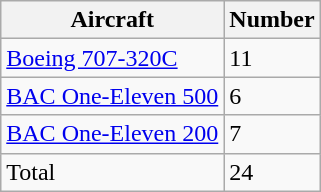<table class="wikitable">
<tr>
<th>Aircraft</th>
<th>Number</th>
</tr>
<tr>
<td><a href='#'>Boeing 707-320C</a></td>
<td>11</td>
</tr>
<tr>
<td><a href='#'>BAC One-Eleven 500</a></td>
<td>6</td>
</tr>
<tr>
<td><a href='#'>BAC One-Eleven 200</a></td>
<td>7</td>
</tr>
<tr>
<td>Total</td>
<td>24</td>
</tr>
</table>
